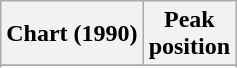<table class="wikitable sortable">
<tr>
<th align="left">Chart (1990)</th>
<th align="center">Peak<br>position</th>
</tr>
<tr>
</tr>
<tr>
</tr>
</table>
